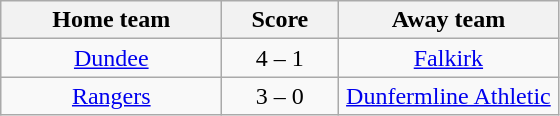<table class="wikitable" style="text-align: center">
<tr>
<th width=140>Home team</th>
<th width=70>Score</th>
<th width=140>Away team</th>
</tr>
<tr>
<td><a href='#'>Dundee</a></td>
<td>4 – 1</td>
<td><a href='#'>Falkirk</a></td>
</tr>
<tr>
<td><a href='#'>Rangers</a></td>
<td>3 – 0</td>
<td><a href='#'>Dunfermline Athletic</a></td>
</tr>
</table>
